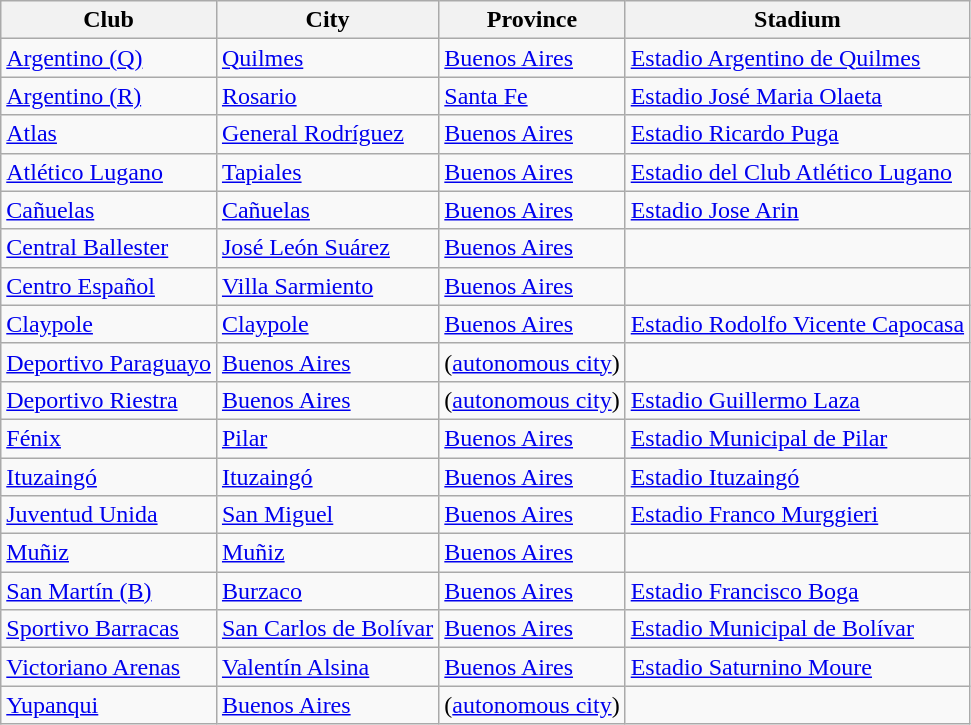<table class="wikitable sortable">
<tr>
<th>Club</th>
<th>City</th>
<th>Province</th>
<th>Stadium</th>
</tr>
<tr>
<td><a href='#'>Argentino (Q)</a></td>
<td><a href='#'>Quilmes</a></td>
<td><a href='#'>Buenos Aires</a></td>
<td><a href='#'>Estadio Argentino de Quilmes</a></td>
</tr>
<tr>
<td><a href='#'>Argentino (R)</a></td>
<td><a href='#'>Rosario</a></td>
<td><a href='#'>Santa Fe</a></td>
<td><a href='#'>Estadio José Maria Olaeta</a></td>
</tr>
<tr>
<td><a href='#'>Atlas</a></td>
<td><a href='#'>General Rodríguez</a></td>
<td><a href='#'>Buenos Aires</a></td>
<td><a href='#'>Estadio Ricardo Puga</a></td>
</tr>
<tr>
<td><a href='#'>Atlético Lugano</a></td>
<td><a href='#'>Tapiales</a></td>
<td><a href='#'>Buenos Aires</a></td>
<td><a href='#'>Estadio del Club Atlético Lugano</a></td>
</tr>
<tr>
<td><a href='#'>Cañuelas</a></td>
<td><a href='#'>Cañuelas</a></td>
<td><a href='#'>Buenos Aires</a></td>
<td><a href='#'>Estadio Jose Arin</a></td>
</tr>
<tr>
<td><a href='#'>Central Ballester</a></td>
<td><a href='#'>José León Suárez</a></td>
<td><a href='#'>Buenos Aires</a></td>
<td></td>
</tr>
<tr>
<td><a href='#'>Centro Español</a></td>
<td><a href='#'>Villa Sarmiento</a></td>
<td><a href='#'>Buenos Aires</a></td>
<td></td>
</tr>
<tr>
<td><a href='#'>Claypole</a></td>
<td><a href='#'>Claypole</a></td>
<td><a href='#'>Buenos Aires</a></td>
<td><a href='#'>Estadio Rodolfo Vicente Capocasa</a></td>
</tr>
<tr>
<td><a href='#'>Deportivo Paraguayo</a></td>
<td><a href='#'>Buenos Aires</a></td>
<td>(<a href='#'>autonomous city</a>)</td>
<td></td>
</tr>
<tr>
<td><a href='#'>Deportivo Riestra</a></td>
<td><a href='#'>Buenos Aires</a></td>
<td>(<a href='#'>autonomous city</a>)</td>
<td><a href='#'>Estadio Guillermo Laza</a></td>
</tr>
<tr>
<td><a href='#'>Fénix</a></td>
<td><a href='#'>Pilar</a></td>
<td><a href='#'>Buenos Aires</a></td>
<td><a href='#'>Estadio Municipal de Pilar</a></td>
</tr>
<tr>
<td><a href='#'>Ituzaingó</a></td>
<td><a href='#'>Ituzaingó</a></td>
<td><a href='#'>Buenos Aires</a></td>
<td><a href='#'>Estadio Ituzaingó</a></td>
</tr>
<tr>
<td><a href='#'>Juventud Unida</a></td>
<td><a href='#'>San Miguel</a></td>
<td><a href='#'>Buenos Aires</a></td>
<td><a href='#'>Estadio Franco Murggieri</a></td>
</tr>
<tr>
<td><a href='#'>Muñiz</a></td>
<td><a href='#'>Muñiz</a></td>
<td><a href='#'>Buenos Aires</a></td>
<td></td>
</tr>
<tr>
<td><a href='#'>San Martín (B)</a></td>
<td><a href='#'>Burzaco</a></td>
<td><a href='#'>Buenos Aires</a></td>
<td><a href='#'>Estadio Francisco Boga</a></td>
</tr>
<tr>
<td><a href='#'>Sportivo Barracas</a></td>
<td><a href='#'>San Carlos de Bolívar</a></td>
<td><a href='#'>Buenos Aires</a></td>
<td><a href='#'>Estadio Municipal de Bolívar</a></td>
</tr>
<tr>
<td><a href='#'>Victoriano Arenas</a></td>
<td><a href='#'>Valentín Alsina</a></td>
<td><a href='#'>Buenos Aires</a></td>
<td><a href='#'>Estadio Saturnino Moure</a></td>
</tr>
<tr>
<td><a href='#'>Yupanqui</a></td>
<td><a href='#'>Buenos Aires</a></td>
<td>(<a href='#'>autonomous city</a>)</td>
<td></td>
</tr>
</table>
